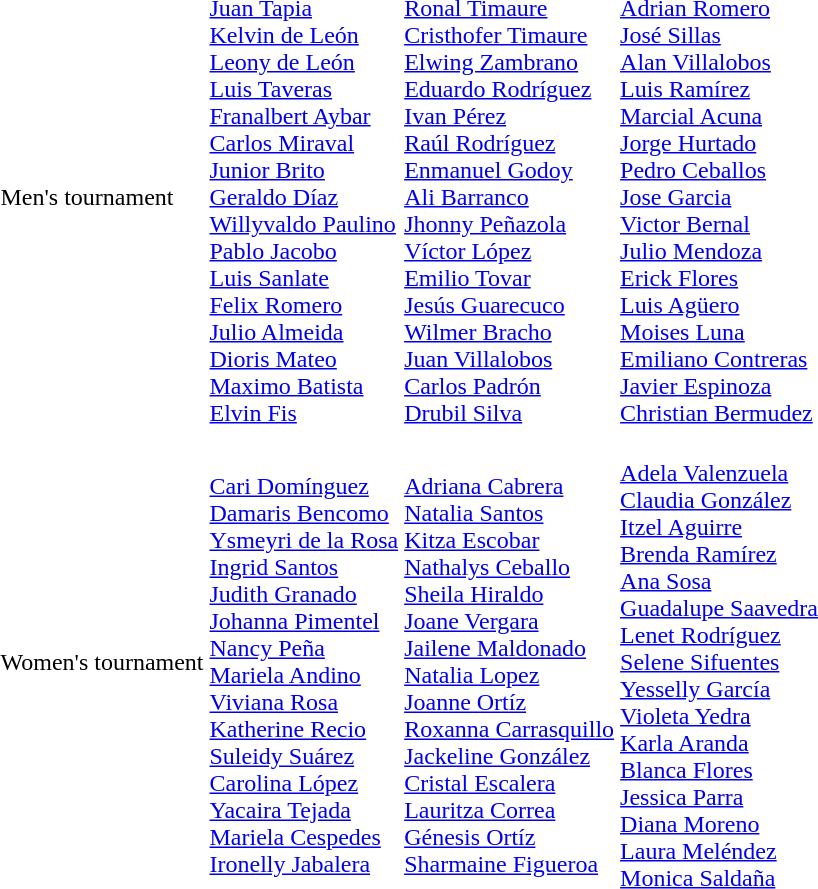<table>
<tr>
<td>Men's tournament</td>
<td><br><a href='#'>Juan Tapia</a><br><a href='#'>Kelvin de León</a><br><a href='#'>Leony de León</a><br><a href='#'>Luis Taveras</a><br><a href='#'>Franalbert Aybar</a><br><a href='#'>Carlos Miraval</a><br><a href='#'>Junior Brito</a><br><a href='#'>Geraldo Díaz</a><br><a href='#'>Willyvaldo Paulino</a><br><a href='#'>Pablo Jacobo</a><br><a href='#'>Luis Sanlate</a><br><a href='#'>Felix Romero</a><br><a href='#'>Julio Almeida</a><br><a href='#'>Dioris Mateo</a><br><a href='#'>Maximo Batista</a><br><a href='#'>Elvin Fis</a></td>
<td><br><a href='#'>Ronal Timaure</a><br><a href='#'>Cristhofer Timaure</a><br><a href='#'>Elwing Zambrano</a><br><a href='#'>Eduardo Rodríguez</a><br><a href='#'>Ivan Pérez</a><br><a href='#'>Raúl Rodríguez</a><br><a href='#'>Enmanuel Godoy</a><br><a href='#'>Ali Barranco</a><br><a href='#'>Jhonny Peñazola</a><br><a href='#'>Víctor López</a><br><a href='#'>Emilio Tovar</a><br><a href='#'>Jesús Guarecuco</a><br><a href='#'>Wilmer Bracho</a><br><a href='#'>Juan Villalobos</a><br><a href='#'>Carlos Padrón</a><br><a href='#'>Drubil Silva</a></td>
<td><br><a href='#'>Adrian Romero</a><br><a href='#'>José Sillas</a><br><a href='#'>Alan Villalobos</a><br><a href='#'>Luis Ramírez</a><br><a href='#'>Marcial Acuna</a><br><a href='#'>Jorge Hurtado</a><br><a href='#'>Pedro Ceballos</a><br><a href='#'>Jose Garcia</a><br><a href='#'>Victor Bernal</a><br><a href='#'>Julio Mendoza</a><br><a href='#'>Erick Flores</a><br><a href='#'>Luis Agüero</a><br><a href='#'>Moises Luna</a><br><a href='#'>Emiliano Contreras</a><br><a href='#'>Javier Espinoza</a><br><a href='#'>Christian Bermudez</a></td>
</tr>
<tr>
<td>Women's tournament</td>
<td><br><a href='#'>Cari Domínguez</a><br><a href='#'>Damaris Bencomo</a><br><a href='#'>Ysmeyri de la Rosa</a><br><a href='#'>Ingrid Santos</a><br><a href='#'>Judith Granado</a><br><a href='#'>Johanna Pimentel</a><br><a href='#'>Nancy Peña</a><br><a href='#'>Mariela Andino</a><br><a href='#'>Viviana Rosa</a><br><a href='#'>Katherine Recio</a><br><a href='#'>Suleidy Suárez</a><br><a href='#'>Carolina López</a><br><a href='#'>Yacaira Tejada</a><br><a href='#'>Mariela Cespedes</a><br><a href='#'>Ironelly Jabalera</a></td>
<td><br><a href='#'>Adriana Cabrera</a><br><a href='#'>Natalia Santos</a><br><a href='#'>Kitza Escobar</a><br><a href='#'>Nathalys Ceballo</a><br><a href='#'>Sheila Hiraldo</a><br><a href='#'>Joane Vergara</a><br><a href='#'>Jailene Maldonado</a><br><a href='#'>Natalia Lopez</a><br><a href='#'>Joanne Ortíz</a><br><a href='#'>Roxanna Carrasquillo</a><br><a href='#'>Jackeline González</a><br><a href='#'>Cristal Escalera</a><br><a href='#'>Lauritza Correa</a><br><a href='#'>Génesis Ortíz</a><br><a href='#'>Sharmaine Figueroa</a></td>
<td><br><a href='#'>Adela Valenzuela</a><br><a href='#'>Claudia González</a><br><a href='#'>Itzel Aguirre</a><br><a href='#'>Brenda Ramírez</a><br><a href='#'>Ana Sosa</a><br><a href='#'>Guadalupe Saavedra</a><br><a href='#'>Lenet Rodríguez</a><br><a href='#'>Selene Sifuentes</a><br><a href='#'>Yesselly García</a><br><a href='#'>Violeta Yedra</a><br><a href='#'>Karla Aranda</a><br><a href='#'>Blanca Flores</a><br><a href='#'>Jessica Parra</a><br><a href='#'>Diana Moreno</a><br><a href='#'>Laura Meléndez</a><br><a href='#'>Monica Saldaña</a></td>
</tr>
</table>
